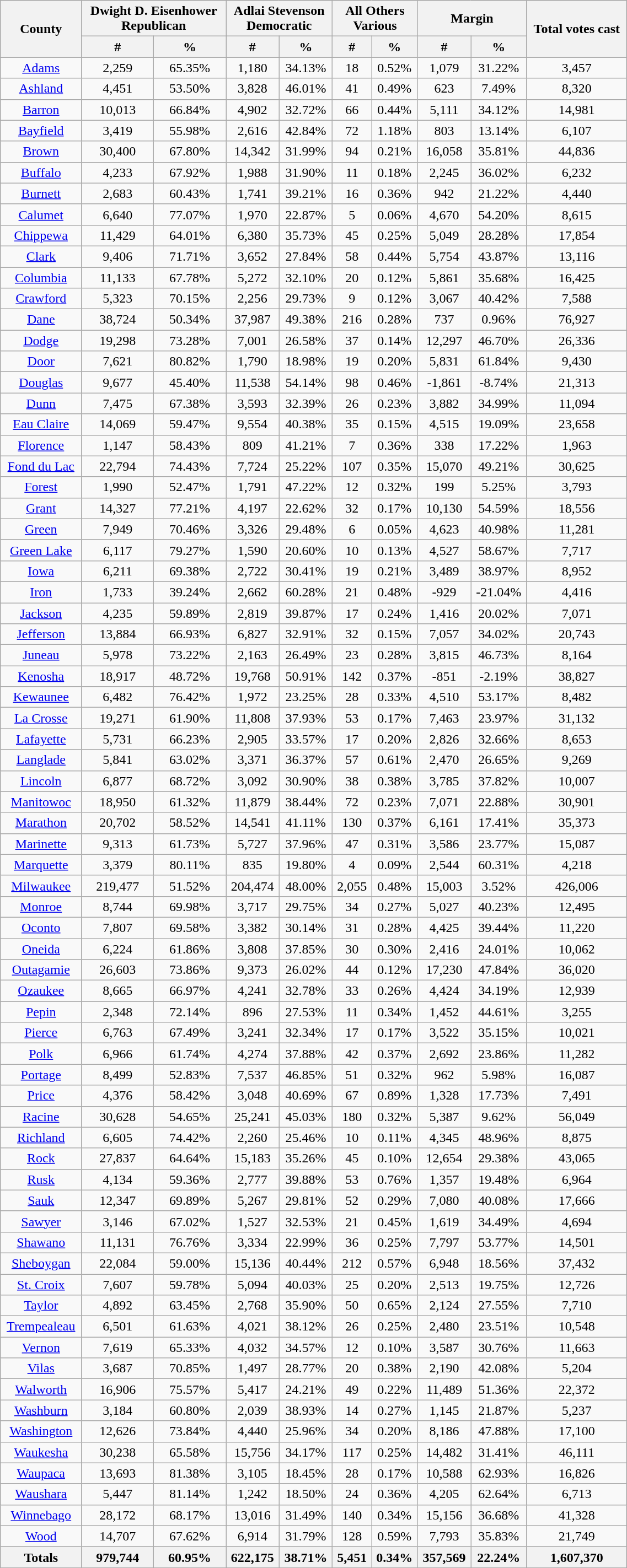<table width="60%" class="wikitable sortable">
<tr>
<th style="text-align:center;" rowspan="2">County</th>
<th style="text-align:center;" colspan="2">Dwight D. Eisenhower<br>Republican</th>
<th style="text-align:center;" colspan="2">Adlai Stevenson<br>Democratic</th>
<th style="text-align:center;" colspan="2">All Others<br>Various</th>
<th style="text-align:center;" colspan="2">Margin</th>
<th style="text-align:center;" rowspan="2">Total votes cast</th>
</tr>
<tr>
<th style="text-align:center;" data-sort-type="number">#</th>
<th style="text-align:center;" data-sort-type="number">%</th>
<th style="text-align:center;" data-sort-type="number">#</th>
<th style="text-align:center;" data-sort-type="number">%</th>
<th style="text-align:center;" data-sort-type="number">#</th>
<th style="text-align:center;" data-sort-type="number">%</th>
<th style="text-align:center;" data-sort-type="number">#</th>
<th style="text-align:center;" data-sort-type="number">%</th>
</tr>
<tr style="text-align:center;">
<td><a href='#'>Adams</a></td>
<td>2,259</td>
<td>65.35%</td>
<td>1,180</td>
<td>34.13%</td>
<td>18</td>
<td>0.52%</td>
<td>1,079</td>
<td>31.22%</td>
<td>3,457</td>
</tr>
<tr style="text-align:center;">
<td><a href='#'>Ashland</a></td>
<td>4,451</td>
<td>53.50%</td>
<td>3,828</td>
<td>46.01%</td>
<td>41</td>
<td>0.49%</td>
<td>623</td>
<td>7.49%</td>
<td>8,320</td>
</tr>
<tr style="text-align:center;">
<td><a href='#'>Barron</a></td>
<td>10,013</td>
<td>66.84%</td>
<td>4,902</td>
<td>32.72%</td>
<td>66</td>
<td>0.44%</td>
<td>5,111</td>
<td>34.12%</td>
<td>14,981</td>
</tr>
<tr style="text-align:center;">
<td><a href='#'>Bayfield</a></td>
<td>3,419</td>
<td>55.98%</td>
<td>2,616</td>
<td>42.84%</td>
<td>72</td>
<td>1.18%</td>
<td>803</td>
<td>13.14%</td>
<td>6,107</td>
</tr>
<tr style="text-align:center;">
<td><a href='#'>Brown</a></td>
<td>30,400</td>
<td>67.80%</td>
<td>14,342</td>
<td>31.99%</td>
<td>94</td>
<td>0.21%</td>
<td>16,058</td>
<td>35.81%</td>
<td>44,836</td>
</tr>
<tr style="text-align:center;">
<td><a href='#'>Buffalo</a></td>
<td>4,233</td>
<td>67.92%</td>
<td>1,988</td>
<td>31.90%</td>
<td>11</td>
<td>0.18%</td>
<td>2,245</td>
<td>36.02%</td>
<td>6,232</td>
</tr>
<tr style="text-align:center;">
<td><a href='#'>Burnett</a></td>
<td>2,683</td>
<td>60.43%</td>
<td>1,741</td>
<td>39.21%</td>
<td>16</td>
<td>0.36%</td>
<td>942</td>
<td>21.22%</td>
<td>4,440</td>
</tr>
<tr style="text-align:center;">
<td><a href='#'>Calumet</a></td>
<td>6,640</td>
<td>77.07%</td>
<td>1,970</td>
<td>22.87%</td>
<td>5</td>
<td>0.06%</td>
<td>4,670</td>
<td>54.20%</td>
<td>8,615</td>
</tr>
<tr style="text-align:center;">
<td><a href='#'>Chippewa</a></td>
<td>11,429</td>
<td>64.01%</td>
<td>6,380</td>
<td>35.73%</td>
<td>45</td>
<td>0.25%</td>
<td>5,049</td>
<td>28.28%</td>
<td>17,854</td>
</tr>
<tr style="text-align:center;">
<td><a href='#'>Clark</a></td>
<td>9,406</td>
<td>71.71%</td>
<td>3,652</td>
<td>27.84%</td>
<td>58</td>
<td>0.44%</td>
<td>5,754</td>
<td>43.87%</td>
<td>13,116</td>
</tr>
<tr style="text-align:center;">
<td><a href='#'>Columbia</a></td>
<td>11,133</td>
<td>67.78%</td>
<td>5,272</td>
<td>32.10%</td>
<td>20</td>
<td>0.12%</td>
<td>5,861</td>
<td>35.68%</td>
<td>16,425</td>
</tr>
<tr style="text-align:center;">
<td><a href='#'>Crawford</a></td>
<td>5,323</td>
<td>70.15%</td>
<td>2,256</td>
<td>29.73%</td>
<td>9</td>
<td>0.12%</td>
<td>3,067</td>
<td>40.42%</td>
<td>7,588</td>
</tr>
<tr style="text-align:center;">
<td><a href='#'>Dane</a></td>
<td>38,724</td>
<td>50.34%</td>
<td>37,987</td>
<td>49.38%</td>
<td>216</td>
<td>0.28%</td>
<td>737</td>
<td>0.96%</td>
<td>76,927</td>
</tr>
<tr style="text-align:center;">
<td><a href='#'>Dodge</a></td>
<td>19,298</td>
<td>73.28%</td>
<td>7,001</td>
<td>26.58%</td>
<td>37</td>
<td>0.14%</td>
<td>12,297</td>
<td>46.70%</td>
<td>26,336</td>
</tr>
<tr style="text-align:center;">
<td><a href='#'>Door</a></td>
<td>7,621</td>
<td>80.82%</td>
<td>1,790</td>
<td>18.98%</td>
<td>19</td>
<td>0.20%</td>
<td>5,831</td>
<td>61.84%</td>
<td>9,430</td>
</tr>
<tr style="text-align:center;">
<td><a href='#'>Douglas</a></td>
<td>9,677</td>
<td>45.40%</td>
<td>11,538</td>
<td>54.14%</td>
<td>98</td>
<td>0.46%</td>
<td>-1,861</td>
<td>-8.74%</td>
<td>21,313</td>
</tr>
<tr style="text-align:center;">
<td><a href='#'>Dunn</a></td>
<td>7,475</td>
<td>67.38%</td>
<td>3,593</td>
<td>32.39%</td>
<td>26</td>
<td>0.23%</td>
<td>3,882</td>
<td>34.99%</td>
<td>11,094</td>
</tr>
<tr style="text-align:center;">
<td><a href='#'>Eau Claire</a></td>
<td>14,069</td>
<td>59.47%</td>
<td>9,554</td>
<td>40.38%</td>
<td>35</td>
<td>0.15%</td>
<td>4,515</td>
<td>19.09%</td>
<td>23,658</td>
</tr>
<tr style="text-align:center;">
<td><a href='#'>Florence</a></td>
<td>1,147</td>
<td>58.43%</td>
<td>809</td>
<td>41.21%</td>
<td>7</td>
<td>0.36%</td>
<td>338</td>
<td>17.22%</td>
<td>1,963</td>
</tr>
<tr style="text-align:center;">
<td><a href='#'>Fond du Lac</a></td>
<td>22,794</td>
<td>74.43%</td>
<td>7,724</td>
<td>25.22%</td>
<td>107</td>
<td>0.35%</td>
<td>15,070</td>
<td>49.21%</td>
<td>30,625</td>
</tr>
<tr style="text-align:center;">
<td><a href='#'>Forest</a></td>
<td>1,990</td>
<td>52.47%</td>
<td>1,791</td>
<td>47.22%</td>
<td>12</td>
<td>0.32%</td>
<td>199</td>
<td>5.25%</td>
<td>3,793</td>
</tr>
<tr style="text-align:center;">
<td><a href='#'>Grant</a></td>
<td>14,327</td>
<td>77.21%</td>
<td>4,197</td>
<td>22.62%</td>
<td>32</td>
<td>0.17%</td>
<td>10,130</td>
<td>54.59%</td>
<td>18,556</td>
</tr>
<tr style="text-align:center;">
<td><a href='#'>Green</a></td>
<td>7,949</td>
<td>70.46%</td>
<td>3,326</td>
<td>29.48%</td>
<td>6</td>
<td>0.05%</td>
<td>4,623</td>
<td>40.98%</td>
<td>11,281</td>
</tr>
<tr style="text-align:center;">
<td><a href='#'>Green Lake</a></td>
<td>6,117</td>
<td>79.27%</td>
<td>1,590</td>
<td>20.60%</td>
<td>10</td>
<td>0.13%</td>
<td>4,527</td>
<td>58.67%</td>
<td>7,717</td>
</tr>
<tr style="text-align:center;">
<td><a href='#'>Iowa</a></td>
<td>6,211</td>
<td>69.38%</td>
<td>2,722</td>
<td>30.41%</td>
<td>19</td>
<td>0.21%</td>
<td>3,489</td>
<td>38.97%</td>
<td>8,952</td>
</tr>
<tr style="text-align:center;">
<td><a href='#'>Iron</a></td>
<td>1,733</td>
<td>39.24%</td>
<td>2,662</td>
<td>60.28%</td>
<td>21</td>
<td>0.48%</td>
<td>-929</td>
<td>-21.04%</td>
<td>4,416</td>
</tr>
<tr style="text-align:center;">
<td><a href='#'>Jackson</a></td>
<td>4,235</td>
<td>59.89%</td>
<td>2,819</td>
<td>39.87%</td>
<td>17</td>
<td>0.24%</td>
<td>1,416</td>
<td>20.02%</td>
<td>7,071</td>
</tr>
<tr style="text-align:center;">
<td><a href='#'>Jefferson</a></td>
<td>13,884</td>
<td>66.93%</td>
<td>6,827</td>
<td>32.91%</td>
<td>32</td>
<td>0.15%</td>
<td>7,057</td>
<td>34.02%</td>
<td>20,743</td>
</tr>
<tr style="text-align:center;">
<td><a href='#'>Juneau</a></td>
<td>5,978</td>
<td>73.22%</td>
<td>2,163</td>
<td>26.49%</td>
<td>23</td>
<td>0.28%</td>
<td>3,815</td>
<td>46.73%</td>
<td>8,164</td>
</tr>
<tr style="text-align:center;">
<td><a href='#'>Kenosha</a></td>
<td>18,917</td>
<td>48.72%</td>
<td>19,768</td>
<td>50.91%</td>
<td>142</td>
<td>0.37%</td>
<td>-851</td>
<td>-2.19%</td>
<td>38,827</td>
</tr>
<tr style="text-align:center;">
<td><a href='#'>Kewaunee</a></td>
<td>6,482</td>
<td>76.42%</td>
<td>1,972</td>
<td>23.25%</td>
<td>28</td>
<td>0.33%</td>
<td>4,510</td>
<td>53.17%</td>
<td>8,482</td>
</tr>
<tr style="text-align:center;">
<td><a href='#'>La Crosse</a></td>
<td>19,271</td>
<td>61.90%</td>
<td>11,808</td>
<td>37.93%</td>
<td>53</td>
<td>0.17%</td>
<td>7,463</td>
<td>23.97%</td>
<td>31,132</td>
</tr>
<tr style="text-align:center;">
<td><a href='#'>Lafayette</a></td>
<td>5,731</td>
<td>66.23%</td>
<td>2,905</td>
<td>33.57%</td>
<td>17</td>
<td>0.20%</td>
<td>2,826</td>
<td>32.66%</td>
<td>8,653</td>
</tr>
<tr style="text-align:center;">
<td><a href='#'>Langlade</a></td>
<td>5,841</td>
<td>63.02%</td>
<td>3,371</td>
<td>36.37%</td>
<td>57</td>
<td>0.61%</td>
<td>2,470</td>
<td>26.65%</td>
<td>9,269</td>
</tr>
<tr style="text-align:center;">
<td><a href='#'>Lincoln</a></td>
<td>6,877</td>
<td>68.72%</td>
<td>3,092</td>
<td>30.90%</td>
<td>38</td>
<td>0.38%</td>
<td>3,785</td>
<td>37.82%</td>
<td>10,007</td>
</tr>
<tr style="text-align:center;">
<td><a href='#'>Manitowoc</a></td>
<td>18,950</td>
<td>61.32%</td>
<td>11,879</td>
<td>38.44%</td>
<td>72</td>
<td>0.23%</td>
<td>7,071</td>
<td>22.88%</td>
<td>30,901</td>
</tr>
<tr style="text-align:center;">
<td><a href='#'>Marathon</a></td>
<td>20,702</td>
<td>58.52%</td>
<td>14,541</td>
<td>41.11%</td>
<td>130</td>
<td>0.37%</td>
<td>6,161</td>
<td>17.41%</td>
<td>35,373</td>
</tr>
<tr style="text-align:center;">
<td><a href='#'>Marinette</a></td>
<td>9,313</td>
<td>61.73%</td>
<td>5,727</td>
<td>37.96%</td>
<td>47</td>
<td>0.31%</td>
<td>3,586</td>
<td>23.77%</td>
<td>15,087</td>
</tr>
<tr style="text-align:center;">
<td><a href='#'>Marquette</a></td>
<td>3,379</td>
<td>80.11%</td>
<td>835</td>
<td>19.80%</td>
<td>4</td>
<td>0.09%</td>
<td>2,544</td>
<td>60.31%</td>
<td>4,218</td>
</tr>
<tr style="text-align:center;">
<td><a href='#'>Milwaukee</a></td>
<td>219,477</td>
<td>51.52%</td>
<td>204,474</td>
<td>48.00%</td>
<td>2,055</td>
<td>0.48%</td>
<td>15,003</td>
<td>3.52%</td>
<td>426,006</td>
</tr>
<tr style="text-align:center;">
<td><a href='#'>Monroe</a></td>
<td>8,744</td>
<td>69.98%</td>
<td>3,717</td>
<td>29.75%</td>
<td>34</td>
<td>0.27%</td>
<td>5,027</td>
<td>40.23%</td>
<td>12,495</td>
</tr>
<tr style="text-align:center;">
<td><a href='#'>Oconto</a></td>
<td>7,807</td>
<td>69.58%</td>
<td>3,382</td>
<td>30.14%</td>
<td>31</td>
<td>0.28%</td>
<td>4,425</td>
<td>39.44%</td>
<td>11,220</td>
</tr>
<tr style="text-align:center;">
<td><a href='#'>Oneida</a></td>
<td>6,224</td>
<td>61.86%</td>
<td>3,808</td>
<td>37.85%</td>
<td>30</td>
<td>0.30%</td>
<td>2,416</td>
<td>24.01%</td>
<td>10,062</td>
</tr>
<tr style="text-align:center;">
<td><a href='#'>Outagamie</a></td>
<td>26,603</td>
<td>73.86%</td>
<td>9,373</td>
<td>26.02%</td>
<td>44</td>
<td>0.12%</td>
<td>17,230</td>
<td>47.84%</td>
<td>36,020</td>
</tr>
<tr style="text-align:center;">
<td><a href='#'>Ozaukee</a></td>
<td>8,665</td>
<td>66.97%</td>
<td>4,241</td>
<td>32.78%</td>
<td>33</td>
<td>0.26%</td>
<td>4,424</td>
<td>34.19%</td>
<td>12,939</td>
</tr>
<tr style="text-align:center;">
<td><a href='#'>Pepin</a></td>
<td>2,348</td>
<td>72.14%</td>
<td>896</td>
<td>27.53%</td>
<td>11</td>
<td>0.34%</td>
<td>1,452</td>
<td>44.61%</td>
<td>3,255</td>
</tr>
<tr style="text-align:center;">
<td><a href='#'>Pierce</a></td>
<td>6,763</td>
<td>67.49%</td>
<td>3,241</td>
<td>32.34%</td>
<td>17</td>
<td>0.17%</td>
<td>3,522</td>
<td>35.15%</td>
<td>10,021</td>
</tr>
<tr style="text-align:center;">
<td><a href='#'>Polk</a></td>
<td>6,966</td>
<td>61.74%</td>
<td>4,274</td>
<td>37.88%</td>
<td>42</td>
<td>0.37%</td>
<td>2,692</td>
<td>23.86%</td>
<td>11,282</td>
</tr>
<tr style="text-align:center;">
<td><a href='#'>Portage</a></td>
<td>8,499</td>
<td>52.83%</td>
<td>7,537</td>
<td>46.85%</td>
<td>51</td>
<td>0.32%</td>
<td>962</td>
<td>5.98%</td>
<td>16,087</td>
</tr>
<tr style="text-align:center;">
<td><a href='#'>Price</a></td>
<td>4,376</td>
<td>58.42%</td>
<td>3,048</td>
<td>40.69%</td>
<td>67</td>
<td>0.89%</td>
<td>1,328</td>
<td>17.73%</td>
<td>7,491</td>
</tr>
<tr style="text-align:center;">
<td><a href='#'>Racine</a></td>
<td>30,628</td>
<td>54.65%</td>
<td>25,241</td>
<td>45.03%</td>
<td>180</td>
<td>0.32%</td>
<td>5,387</td>
<td>9.62%</td>
<td>56,049</td>
</tr>
<tr style="text-align:center;">
<td><a href='#'>Richland</a></td>
<td>6,605</td>
<td>74.42%</td>
<td>2,260</td>
<td>25.46%</td>
<td>10</td>
<td>0.11%</td>
<td>4,345</td>
<td>48.96%</td>
<td>8,875</td>
</tr>
<tr style="text-align:center;">
<td><a href='#'>Rock</a></td>
<td>27,837</td>
<td>64.64%</td>
<td>15,183</td>
<td>35.26%</td>
<td>45</td>
<td>0.10%</td>
<td>12,654</td>
<td>29.38%</td>
<td>43,065</td>
</tr>
<tr style="text-align:center;">
<td><a href='#'>Rusk</a></td>
<td>4,134</td>
<td>59.36%</td>
<td>2,777</td>
<td>39.88%</td>
<td>53</td>
<td>0.76%</td>
<td>1,357</td>
<td>19.48%</td>
<td>6,964</td>
</tr>
<tr style="text-align:center;">
<td><a href='#'>Sauk</a></td>
<td>12,347</td>
<td>69.89%</td>
<td>5,267</td>
<td>29.81%</td>
<td>52</td>
<td>0.29%</td>
<td>7,080</td>
<td>40.08%</td>
<td>17,666</td>
</tr>
<tr style="text-align:center;">
<td><a href='#'>Sawyer</a></td>
<td>3,146</td>
<td>67.02%</td>
<td>1,527</td>
<td>32.53%</td>
<td>21</td>
<td>0.45%</td>
<td>1,619</td>
<td>34.49%</td>
<td>4,694</td>
</tr>
<tr style="text-align:center;">
<td><a href='#'>Shawano</a></td>
<td>11,131</td>
<td>76.76%</td>
<td>3,334</td>
<td>22.99%</td>
<td>36</td>
<td>0.25%</td>
<td>7,797</td>
<td>53.77%</td>
<td>14,501</td>
</tr>
<tr style="text-align:center;">
<td><a href='#'>Sheboygan</a></td>
<td>22,084</td>
<td>59.00%</td>
<td>15,136</td>
<td>40.44%</td>
<td>212</td>
<td>0.57%</td>
<td>6,948</td>
<td>18.56%</td>
<td>37,432</td>
</tr>
<tr style="text-align:center;">
<td><a href='#'>St. Croix</a></td>
<td>7,607</td>
<td>59.78%</td>
<td>5,094</td>
<td>40.03%</td>
<td>25</td>
<td>0.20%</td>
<td>2,513</td>
<td>19.75%</td>
<td>12,726</td>
</tr>
<tr style="text-align:center;">
<td><a href='#'>Taylor</a></td>
<td>4,892</td>
<td>63.45%</td>
<td>2,768</td>
<td>35.90%</td>
<td>50</td>
<td>0.65%</td>
<td>2,124</td>
<td>27.55%</td>
<td>7,710</td>
</tr>
<tr style="text-align:center;">
<td><a href='#'>Trempealeau</a></td>
<td>6,501</td>
<td>61.63%</td>
<td>4,021</td>
<td>38.12%</td>
<td>26</td>
<td>0.25%</td>
<td>2,480</td>
<td>23.51%</td>
<td>10,548</td>
</tr>
<tr style="text-align:center;">
<td><a href='#'>Vernon</a></td>
<td>7,619</td>
<td>65.33%</td>
<td>4,032</td>
<td>34.57%</td>
<td>12</td>
<td>0.10%</td>
<td>3,587</td>
<td>30.76%</td>
<td>11,663</td>
</tr>
<tr style="text-align:center;">
<td><a href='#'>Vilas</a></td>
<td>3,687</td>
<td>70.85%</td>
<td>1,497</td>
<td>28.77%</td>
<td>20</td>
<td>0.38%</td>
<td>2,190</td>
<td>42.08%</td>
<td>5,204</td>
</tr>
<tr style="text-align:center;">
<td><a href='#'>Walworth</a></td>
<td>16,906</td>
<td>75.57%</td>
<td>5,417</td>
<td>24.21%</td>
<td>49</td>
<td>0.22%</td>
<td>11,489</td>
<td>51.36%</td>
<td>22,372</td>
</tr>
<tr style="text-align:center;">
<td><a href='#'>Washburn</a></td>
<td>3,184</td>
<td>60.80%</td>
<td>2,039</td>
<td>38.93%</td>
<td>14</td>
<td>0.27%</td>
<td>1,145</td>
<td>21.87%</td>
<td>5,237</td>
</tr>
<tr style="text-align:center;">
<td><a href='#'>Washington</a></td>
<td>12,626</td>
<td>73.84%</td>
<td>4,440</td>
<td>25.96%</td>
<td>34</td>
<td>0.20%</td>
<td>8,186</td>
<td>47.88%</td>
<td>17,100</td>
</tr>
<tr style="text-align:center;">
<td><a href='#'>Waukesha</a></td>
<td>30,238</td>
<td>65.58%</td>
<td>15,756</td>
<td>34.17%</td>
<td>117</td>
<td>0.25%</td>
<td>14,482</td>
<td>31.41%</td>
<td>46,111</td>
</tr>
<tr style="text-align:center;">
<td><a href='#'>Waupaca</a></td>
<td>13,693</td>
<td>81.38%</td>
<td>3,105</td>
<td>18.45%</td>
<td>28</td>
<td>0.17%</td>
<td>10,588</td>
<td>62.93%</td>
<td>16,826</td>
</tr>
<tr style="text-align:center;">
<td><a href='#'>Waushara</a></td>
<td>5,447</td>
<td>81.14%</td>
<td>1,242</td>
<td>18.50%</td>
<td>24</td>
<td>0.36%</td>
<td>4,205</td>
<td>62.64%</td>
<td>6,713</td>
</tr>
<tr style="text-align:center;">
<td><a href='#'>Winnebago</a></td>
<td>28,172</td>
<td>68.17%</td>
<td>13,016</td>
<td>31.49%</td>
<td>140</td>
<td>0.34%</td>
<td>15,156</td>
<td>36.68%</td>
<td>41,328</td>
</tr>
<tr style="text-align:center;">
<td><a href='#'>Wood</a></td>
<td>14,707</td>
<td>67.62%</td>
<td>6,914</td>
<td>31.79%</td>
<td>128</td>
<td>0.59%</td>
<td>7,793</td>
<td>35.83%</td>
<td>21,749</td>
</tr>
<tr style="text-align:center;">
<th>Totals</th>
<th>979,744</th>
<th>60.95%</th>
<th>622,175</th>
<th>38.71%</th>
<th>5,451</th>
<th>0.34%</th>
<th>357,569</th>
<th>22.24%</th>
<th>1,607,370</th>
</tr>
</table>
